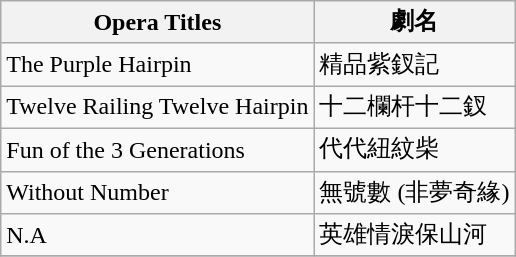<table class="wikitable">
<tr>
<th>Opera Titles</th>
<th>劇名</th>
</tr>
<tr>
<td>The Purple Hairpin</td>
<td>精品紫釵記</td>
</tr>
<tr>
<td>Twelve Railing Twelve Hairpin</td>
<td>十二欄杆十二釵</td>
</tr>
<tr>
<td>Fun of the 3 Generations</td>
<td>代代紐紋柴</td>
</tr>
<tr>
<td>Without Number</td>
<td>無號數 (非夢奇緣)</td>
</tr>
<tr>
<td>N.A</td>
<td>英雄情淚保山河</td>
</tr>
<tr>
</tr>
</table>
